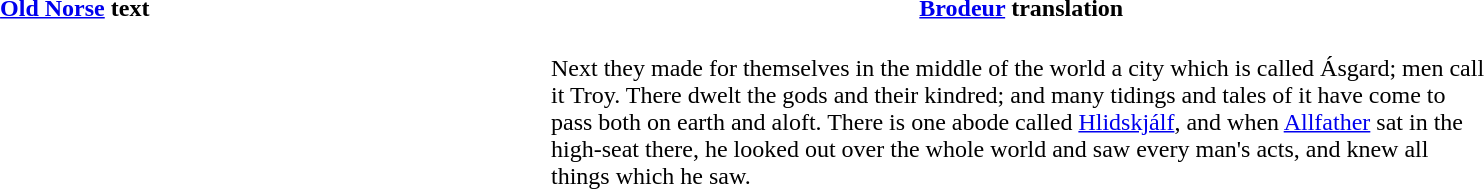<table width="100%">
<tr>
<th width="50%"><a href='#'>Old Norse</a> text</th>
<th width="50%"><a href='#'>Brodeur</a> translation</th>
</tr>
<tr>
<td><br></td>
<td><br>Next they made for themselves in the middle of the world a city which is called Ásgard; men call it Troy. There dwelt the gods and their kindred; and many tidings and tales of it have come to pass both on earth and aloft. There is one abode called <a href='#'>Hlidskjálf</a>, and when <a href='#'>Allfather</a> sat in the high-seat there, he looked out over the whole world and saw every man's acts, and knew all things which he saw.</td>
</tr>
</table>
